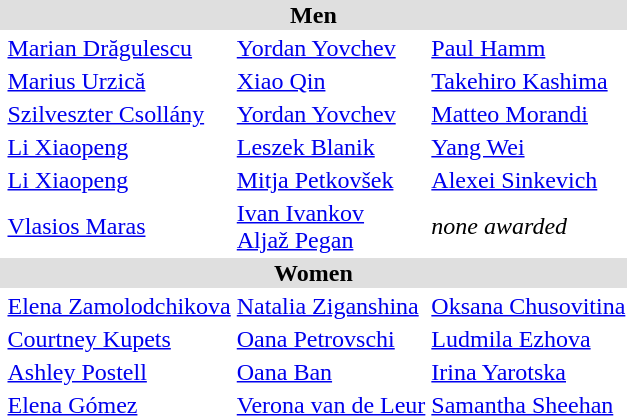<table>
<tr style="background:#dfdfdf;">
<td colspan="4" style="text-align:center;"><strong>Men</strong></td>
</tr>
<tr>
<th scope=row style="text-align:left"><br></th>
<td> <a href='#'>Marian Drăgulescu</a></td>
<td> <a href='#'>Yordan Yovchev</a></td>
<td> <a href='#'>Paul Hamm</a></td>
</tr>
<tr>
<th scope=row style="text-align:left"><br></th>
<td> <a href='#'>Marius Urzică</a></td>
<td> <a href='#'>Xiao Qin</a></td>
<td> <a href='#'>Takehiro Kashima</a></td>
</tr>
<tr>
<th scope=row style="text-align:left"><br></th>
<td> <a href='#'>Szilveszter Csollány</a></td>
<td> <a href='#'>Yordan Yovchev</a></td>
<td> <a href='#'>Matteo Morandi</a></td>
</tr>
<tr>
<th scope=row style="text-align:left"><br></th>
<td> <a href='#'>Li Xiaopeng</a></td>
<td> <a href='#'>Leszek Blanik</a></td>
<td> <a href='#'>Yang Wei</a></td>
</tr>
<tr>
<th scope=row style="text-align:left"><br></th>
<td> <a href='#'>Li Xiaopeng</a></td>
<td> <a href='#'>Mitja Petkovšek</a></td>
<td> <a href='#'>Alexei Sinkevich</a></td>
</tr>
<tr>
<th scope=row style="text-align:left"><br></th>
<td> <a href='#'>Vlasios Maras</a></td>
<td> <a href='#'>Ivan Ivankov</a><br> <a href='#'>Aljaž Pegan</a></td>
<td><em>none awarded</em></td>
</tr>
<tr style="background:#dfdfdf;">
<td colspan="4" style="text-align:center;"><strong>Women</strong></td>
</tr>
<tr>
<th scope=row style="text-align:left"><br></th>
<td> <a href='#'>Elena Zamolodchikova</a></td>
<td> <a href='#'>Natalia Ziganshina</a></td>
<td> <a href='#'>Oksana Chusovitina</a></td>
</tr>
<tr>
<th scope=row style="text-align:left"><br></th>
<td> <a href='#'>Courtney Kupets</a></td>
<td> <a href='#'>Oana Petrovschi</a></td>
<td> <a href='#'>Ludmila Ezhova</a></td>
</tr>
<tr>
<th scope=row style="text-align:left"><br></th>
<td> <a href='#'>Ashley Postell</a></td>
<td> <a href='#'>Oana Ban</a></td>
<td> <a href='#'>Irina Yarotska</a></td>
</tr>
<tr>
<th scope=row style="text-align:left"><br></th>
<td> <a href='#'>Elena Gómez</a></td>
<td> <a href='#'>Verona van de Leur</a></td>
<td> <a href='#'>Samantha Sheehan</a></td>
</tr>
</table>
